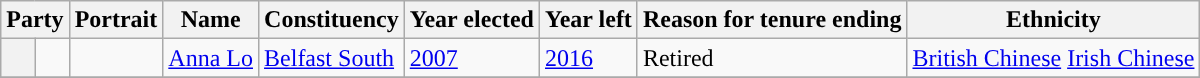<table class="wikitable sortable">
<tr>
<th colspan=2>Party</th>
<th>Portrait</th>
<th>Name</th>
<th>Constituency</th>
<th>Year elected</th>
<th>Year left</th>
<th>Reason for tenure ending</th>
<th>Ethnicity</th>
</tr>
<tr>
<th style="background-color: "></th>
<td></td>
<td></td>
<td><a href='#'>Anna Lo</a></td>
<td><a href='#'>Belfast South</a></td>
<td><a href='#'>2007</a></td>
<td><a href='#'>2016</a></td>
<td>Retired</td>
<td><a href='#'>British Chinese</a> <a href='#'>Irish Chinese</a></td>
</tr>
<tr>
</tr>
</table>
